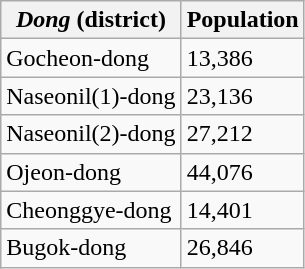<table class="wikitable sortable">
<tr>
<th><em>Dong</em> (district)</th>
<th>Population</th>
</tr>
<tr>
<td>Gocheon-dong</td>
<td>13,386</td>
</tr>
<tr>
<td>Naseonil(1)-dong</td>
<td>23,136</td>
</tr>
<tr>
<td>Naseonil(2)-dong</td>
<td>27,212</td>
</tr>
<tr>
<td>Ojeon-dong</td>
<td>44,076</td>
</tr>
<tr>
<td>Cheonggye-dong</td>
<td>14,401</td>
</tr>
<tr>
<td>Bugok-dong</td>
<td>26,846</td>
</tr>
</table>
